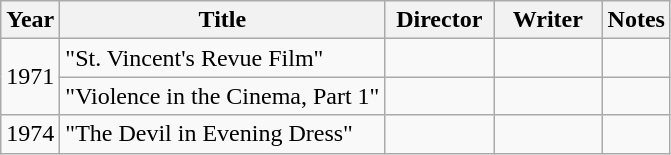<table class="wikitable">
<tr>
<th>Year</th>
<th>Title</th>
<th width=65>Director</th>
<th width=65>Writer</th>
<th>Notes</th>
</tr>
<tr>
<td rowspan=2>1971</td>
<td>"St. Vincent's Revue Film"</td>
<td></td>
<td></td>
<td></td>
</tr>
<tr>
<td>"Violence in the Cinema, Part 1"</td>
<td></td>
<td></td>
<td></td>
</tr>
<tr>
<td>1974</td>
<td>"The Devil in Evening Dress"</td>
<td></td>
<td></td>
<td></td>
</tr>
</table>
